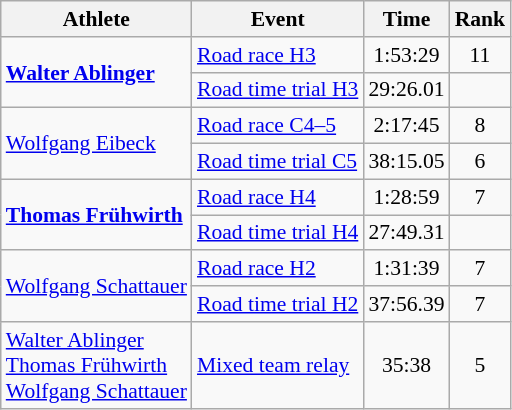<table class="wikitable" style="font-size:90%">
<tr>
<th>Athlete</th>
<th>Event</th>
<th>Time</th>
<th>Rank</th>
</tr>
<tr align=center>
<td align=left rowspan=2><strong><a href='#'>Walter Ablinger</a></strong></td>
<td align=left><a href='#'>Road race H3</a></td>
<td>1:53:29</td>
<td>11</td>
</tr>
<tr align=center>
<td align=left><a href='#'>Road time trial H3</a></td>
<td>29:26.01</td>
<td></td>
</tr>
<tr align=center>
<td align=left rowspan=2><a href='#'>Wolfgang Eibeck</a></td>
<td align=left><a href='#'>Road race C4–5</a></td>
<td>2:17:45</td>
<td>8</td>
</tr>
<tr align=center>
<td align=left><a href='#'>Road time trial C5</a></td>
<td>38:15.05</td>
<td>6</td>
</tr>
<tr align=center>
<td align=left rowspan=2><strong><a href='#'>Thomas Frühwirth</a></strong></td>
<td align=left><a href='#'>Road race H4</a></td>
<td>1:28:59</td>
<td>7</td>
</tr>
<tr align=center>
<td align=left><a href='#'>Road time trial H4</a></td>
<td>27:49.31</td>
<td></td>
</tr>
<tr align=center>
<td align=left rowspan=2><a href='#'>Wolfgang Schattauer</a></td>
<td align=left><a href='#'>Road race H2</a></td>
<td>1:31:39</td>
<td>7</td>
</tr>
<tr align=center>
<td align=left><a href='#'>Road time trial H2</a></td>
<td>37:56.39</td>
<td>7</td>
</tr>
<tr align=center>
<td align=left><a href='#'>Walter Ablinger</a><br><a href='#'>Thomas Frühwirth</a><br><a href='#'>Wolfgang Schattauer</a></td>
<td align=left><a href='#'>Mixed team relay</a></td>
<td>35:38</td>
<td>5</td>
</tr>
</table>
